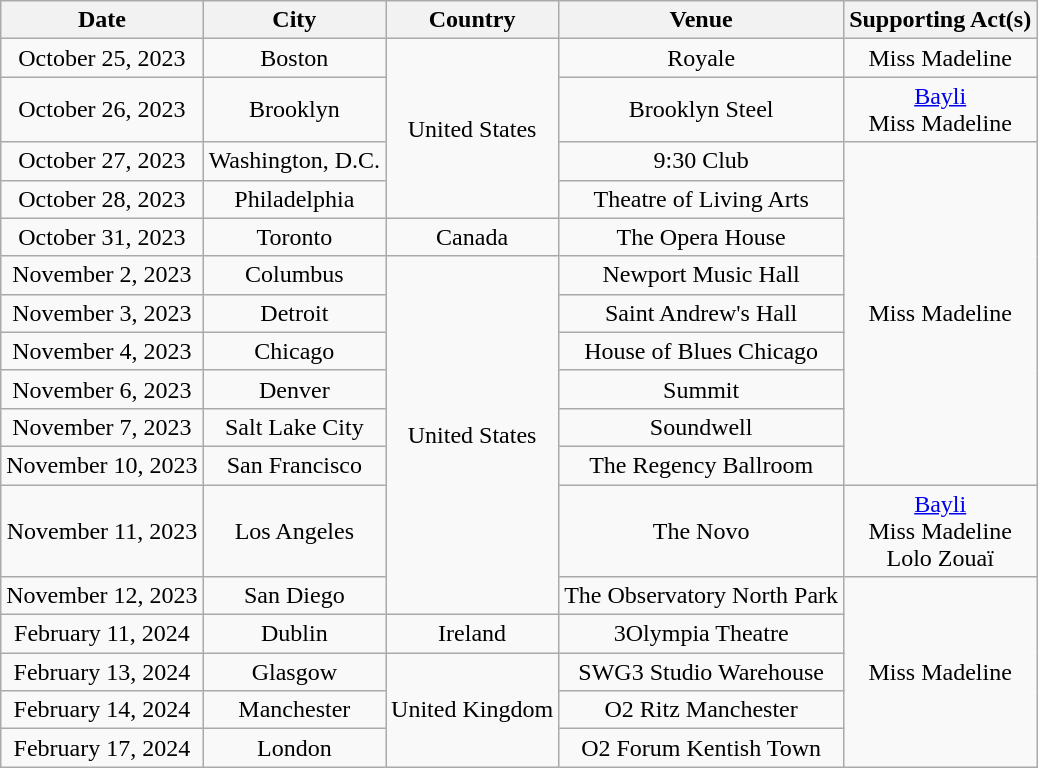<table class="wikitable" style="text-align:center;">
<tr>
<th>Date</th>
<th>City</th>
<th>Country</th>
<th>Venue</th>
<th>Supporting Act(s)</th>
</tr>
<tr>
<td>October 25, 2023</td>
<td>Boston</td>
<td rowspan="4">United States</td>
<td>Royale</td>
<td>Miss Madeline</td>
</tr>
<tr>
<td>October 26, 2023</td>
<td>Brooklyn</td>
<td>Brooklyn Steel</td>
<td><a href='#'>Bayli</a><br>Miss Madeline</td>
</tr>
<tr>
<td>October 27, 2023</td>
<td>Washington, D.C.</td>
<td>9:30 Club</td>
<td rowspan="9">Miss Madeline</td>
</tr>
<tr>
<td>October 28, 2023</td>
<td>Philadelphia</td>
<td>Theatre of Living Arts</td>
</tr>
<tr>
<td>October 31, 2023</td>
<td>Toronto</td>
<td>Canada</td>
<td>The Opera House</td>
</tr>
<tr>
<td>November 2, 2023</td>
<td>Columbus</td>
<td rowspan="8">United States</td>
<td>Newport Music Hall</td>
</tr>
<tr>
<td>November 3, 2023</td>
<td>Detroit</td>
<td>Saint Andrew's Hall</td>
</tr>
<tr>
<td>November 4, 2023</td>
<td>Chicago</td>
<td>House of Blues Chicago</td>
</tr>
<tr>
<td>November 6, 2023</td>
<td>Denver</td>
<td>Summit</td>
</tr>
<tr>
<td>November 7, 2023</td>
<td>Salt Lake City</td>
<td>Soundwell</td>
</tr>
<tr>
<td>November 10, 2023</td>
<td>San Francisco</td>
<td>The Regency Ballroom</td>
</tr>
<tr>
<td>November 11, 2023</td>
<td>Los Angeles</td>
<td>The Novo</td>
<td><a href='#'>Bayli</a><br>Miss Madeline<br>Lolo Zouaï</td>
</tr>
<tr>
<td>November 12, 2023</td>
<td>San Diego</td>
<td>The Observatory North Park</td>
<td rowspan="5">Miss Madeline</td>
</tr>
<tr>
<td>February 11, 2024</td>
<td>Dublin</td>
<td>Ireland</td>
<td>3Olympia Theatre</td>
</tr>
<tr>
<td>February 13, 2024</td>
<td>Glasgow</td>
<td rowspan="3">United Kingdom</td>
<td>SWG3 Studio Warehouse</td>
</tr>
<tr>
<td>February 14, 2024</td>
<td>Manchester</td>
<td>O2 Ritz Manchester</td>
</tr>
<tr>
<td>February 17, 2024</td>
<td>London</td>
<td>O2 Forum Kentish Town</td>
</tr>
</table>
